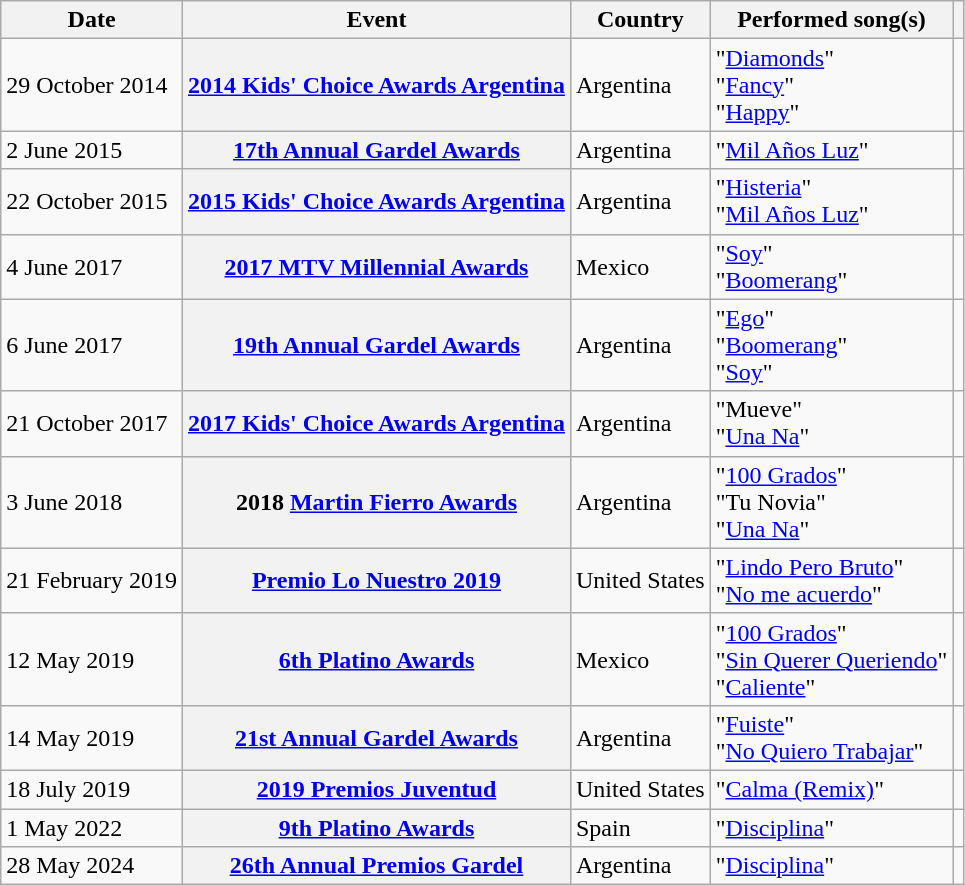<table class="wikitable sortable plainrowheaders">
<tr>
<th>Date</th>
<th>Event</th>
<th>Country</th>
<th>Performed song(s)</th>
<th scope="col" class="unsortable"></th>
</tr>
<tr>
<td>29 October 2014</td>
<th scope="row"><a href='#'>2014 Kids' Choice Awards Argentina</a></th>
<td>Argentina</td>
<td>"<a href='#'>Diamonds</a>"<br>"<a href='#'>Fancy</a>"<br>"<a href='#'>Happy</a>" </td>
<td></td>
</tr>
<tr>
<td>2 June 2015</td>
<th scope="row"><a href='#'>17th Annual Gardel Awards</a></th>
<td>Argentina</td>
<td>"<a href='#'>Mil Años Luz</a>"</td>
<td></td>
</tr>
<tr>
<td>22 October 2015</td>
<th scope="row"><a href='#'>2015 Kids' Choice Awards Argentina</a></th>
<td>Argentina</td>
<td>"<a href='#'>Histeria</a>"<br>"<a href='#'>Mil Años Luz</a>"</td>
<td></td>
</tr>
<tr>
<td>4 June 2017</td>
<th scope="row"><a href='#'>2017 MTV Millennial Awards</a></th>
<td>Mexico</td>
<td>"<a href='#'>Soy</a>"<br>"<a href='#'>Boomerang</a>"</td>
<td></td>
</tr>
<tr>
<td>6 June 2017</td>
<th scope="row"><a href='#'>19th Annual Gardel Awards</a></th>
<td>Argentina</td>
<td>"<a href='#'>Ego</a>"<br>"<a href='#'>Boomerang</a>"<br>"<a href='#'>Soy</a>"</td>
<td></td>
</tr>
<tr>
<td>21 October 2017</td>
<th scope="row"><a href='#'>2017 Kids' Choice Awards Argentina</a></th>
<td>Argentina</td>
<td>"Mueve" <br>"<a href='#'>Una Na</a>"</td>
<td></td>
</tr>
<tr>
<td>3 June 2018</td>
<th scope="row">2018 <a href='#'>Martin Fierro Awards</a></th>
<td>Argentina</td>
<td>"<a href='#'>100 Grados</a>"<br>"Tu Novia"<br>"<a href='#'>Una Na</a>"</td>
<td></td>
</tr>
<tr>
<td>21 February 2019</td>
<th scope="row"><a href='#'>Premio Lo Nuestro 2019</a></th>
<td>United States</td>
<td>"<a href='#'>Lindo Pero Bruto</a>" <br>"<a href='#'>No me acuerdo</a>" </td>
<td></td>
</tr>
<tr>
<td>12 May 2019</td>
<th scope="row"><a href='#'>6th Platino Awards</a></th>
<td>Mexico</td>
<td>"<a href='#'>100 Grados</a>"<br>"<a href='#'>Sin Querer Queriendo</a>"<br>"<a href='#'>Caliente</a>"</td>
<td></td>
</tr>
<tr>
<td>14 May 2019</td>
<th scope="row"><a href='#'>21st Annual Gardel Awards</a></th>
<td>Argentina</td>
<td>"<a href='#'>Fuiste</a>"<br>"<a href='#'>No Quiero Trabajar</a>" </td>
<td></td>
</tr>
<tr>
<td>18 July 2019</td>
<th scope="row"><a href='#'>2019 Premios Juventud</a></th>
<td>United States</td>
<td>"<a href='#'>Calma (Remix)</a>" </td>
<td></td>
</tr>
<tr>
<td>1 May 2022</td>
<th scope="row"><a href='#'>9th Platino Awards</a></th>
<td>Spain</td>
<td>"<a href='#'>Disciplina</a>"</td>
<td></td>
</tr>
<tr>
<td>28 May 2024</td>
<th scope="row"><a href='#'>26th Annual Premios Gardel</a></th>
<td>Argentina</td>
<td>"<a href='#'>Disciplina</a>"</td>
<td></td>
</tr>
</table>
